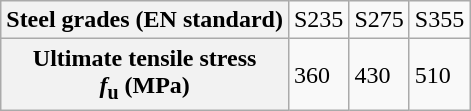<table class="wikitable">
<tr>
<th scope = "row">Steel grades (EN standard)</th>
<td>S235</td>
<td>S275</td>
<td>S355</td>
</tr>
<tr>
<th scope = "row">Ultimate tensile stress <br><em>f</em><sub>u</sub> (MPa)</th>
<td>360</td>
<td>430</td>
<td>510</td>
</tr>
</table>
